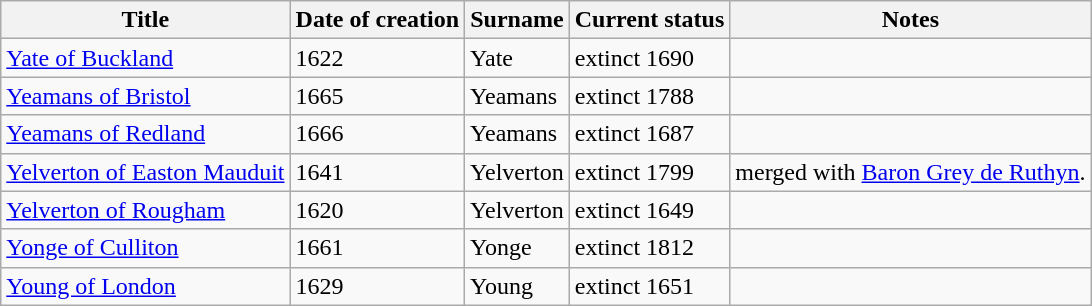<table class="wikitable">
<tr>
<th>Title</th>
<th>Date of creation</th>
<th>Surname</th>
<th>Current status</th>
<th>Notes</th>
</tr>
<tr>
<td><a href='#'>Yate of Buckland</a></td>
<td>1622</td>
<td>Yate</td>
<td>extinct 1690</td>
<td> </td>
</tr>
<tr>
<td><a href='#'>Yeamans of Bristol</a></td>
<td>1665</td>
<td>Yeamans</td>
<td>extinct 1788</td>
<td> </td>
</tr>
<tr>
<td><a href='#'>Yeamans of Redland</a></td>
<td>1666</td>
<td>Yeamans</td>
<td>extinct 1687</td>
<td> </td>
</tr>
<tr>
<td><a href='#'>Yelverton of Easton Mauduit</a></td>
<td>1641</td>
<td>Yelverton</td>
<td>extinct 1799</td>
<td>merged with <a href='#'>Baron Grey de Ruthyn</a>.</td>
</tr>
<tr>
<td><a href='#'>Yelverton of Rougham</a></td>
<td>1620</td>
<td>Yelverton</td>
<td>extinct 1649</td>
<td> </td>
</tr>
<tr>
<td><a href='#'>Yonge of Culliton</a></td>
<td>1661</td>
<td>Yonge</td>
<td>extinct 1812</td>
<td> </td>
</tr>
<tr>
<td><a href='#'>Young of London</a></td>
<td>1629</td>
<td>Young</td>
<td>extinct 1651</td>
<td> </td>
</tr>
</table>
